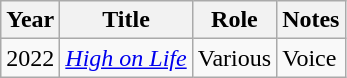<table class="wikitable sortable">
<tr>
<th>Year</th>
<th>Title</th>
<th>Role</th>
<th>Notes</th>
</tr>
<tr>
<td>2022</td>
<td><em><a href='#'>High on Life</a></em></td>
<td>Various</td>
<td>Voice</td>
</tr>
</table>
